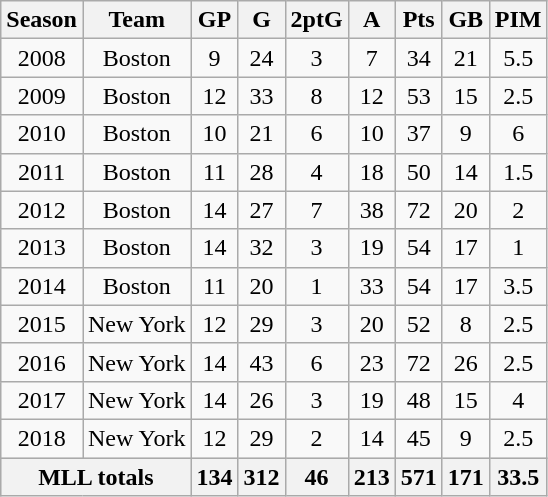<table class="wikitable" style="text-align:center">
<tr>
<th>Season</th>
<th>Team</th>
<th>GP</th>
<th>G</th>
<th>2ptG</th>
<th>A</th>
<th>Pts</th>
<th>GB</th>
<th>PIM</th>
</tr>
<tr>
<td>2008</td>
<td>Boston</td>
<td>9</td>
<td>24</td>
<td>3</td>
<td>7</td>
<td>34</td>
<td>21</td>
<td>5.5</td>
</tr>
<tr>
<td>2009</td>
<td>Boston</td>
<td>12</td>
<td>33</td>
<td>8</td>
<td>12</td>
<td>53</td>
<td>15</td>
<td>2.5</td>
</tr>
<tr>
<td>2010</td>
<td>Boston</td>
<td>10</td>
<td>21</td>
<td>6</td>
<td>10</td>
<td>37</td>
<td>9</td>
<td>6</td>
</tr>
<tr>
<td>2011</td>
<td>Boston</td>
<td>11</td>
<td>28</td>
<td>4</td>
<td>18</td>
<td>50</td>
<td>14</td>
<td>1.5</td>
</tr>
<tr>
<td>2012</td>
<td>Boston</td>
<td>14</td>
<td>27</td>
<td>7</td>
<td>38</td>
<td>72</td>
<td>20</td>
<td>2</td>
</tr>
<tr>
<td>2013</td>
<td>Boston</td>
<td>14</td>
<td>32</td>
<td>3</td>
<td>19</td>
<td>54</td>
<td>17</td>
<td>1</td>
</tr>
<tr>
<td>2014</td>
<td>Boston</td>
<td>11</td>
<td>20</td>
<td>1</td>
<td>33</td>
<td>54</td>
<td>17</td>
<td>3.5</td>
</tr>
<tr>
<td>2015</td>
<td>New York</td>
<td>12</td>
<td>29</td>
<td>3</td>
<td>20</td>
<td>52</td>
<td>8</td>
<td>2.5</td>
</tr>
<tr>
<td>2016</td>
<td>New York</td>
<td>14</td>
<td>43</td>
<td>6</td>
<td>23</td>
<td>72</td>
<td>26</td>
<td>2.5</td>
</tr>
<tr>
<td>2017</td>
<td>New York</td>
<td>14</td>
<td>26</td>
<td>3</td>
<td>19</td>
<td>48</td>
<td>15</td>
<td>4</td>
</tr>
<tr>
<td>2018</td>
<td>New York</td>
<td>12</td>
<td>29</td>
<td>2</td>
<td>14</td>
<td>45</td>
<td>9</td>
<td>2.5</td>
</tr>
<tr ALIGN="center" bgcolor="#e0e0e0">
<th colspan="2">MLL totals</th>
<th>134</th>
<th>312</th>
<th>46</th>
<th>213</th>
<th>571</th>
<th>171</th>
<th>33.5</th>
</tr>
</table>
